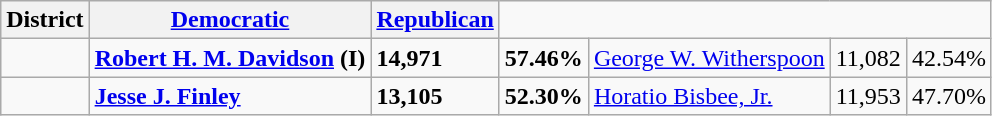<table class=wikitable>
<tr>
<th>District</th>
<th><a href='#'>Democratic</a></th>
<th><a href='#'>Republican</a></th>
</tr>
<tr>
<td></td>
<td><strong><a href='#'>Robert H. M. Davidson</a> (I)</strong></td>
<td><strong>14,971</strong></td>
<td><strong>57.46%</strong></td>
<td><a href='#'>George W. Witherspoon</a></td>
<td>11,082</td>
<td>42.54%</td>
</tr>
<tr>
<td></td>
<td><strong><a href='#'>Jesse J. Finley</a></strong></td>
<td><strong>13,105</strong></td>
<td><strong>52.30%</strong></td>
<td><a href='#'>Horatio Bisbee, Jr.</a></td>
<td>11,953</td>
<td>47.70%</td>
</tr>
</table>
